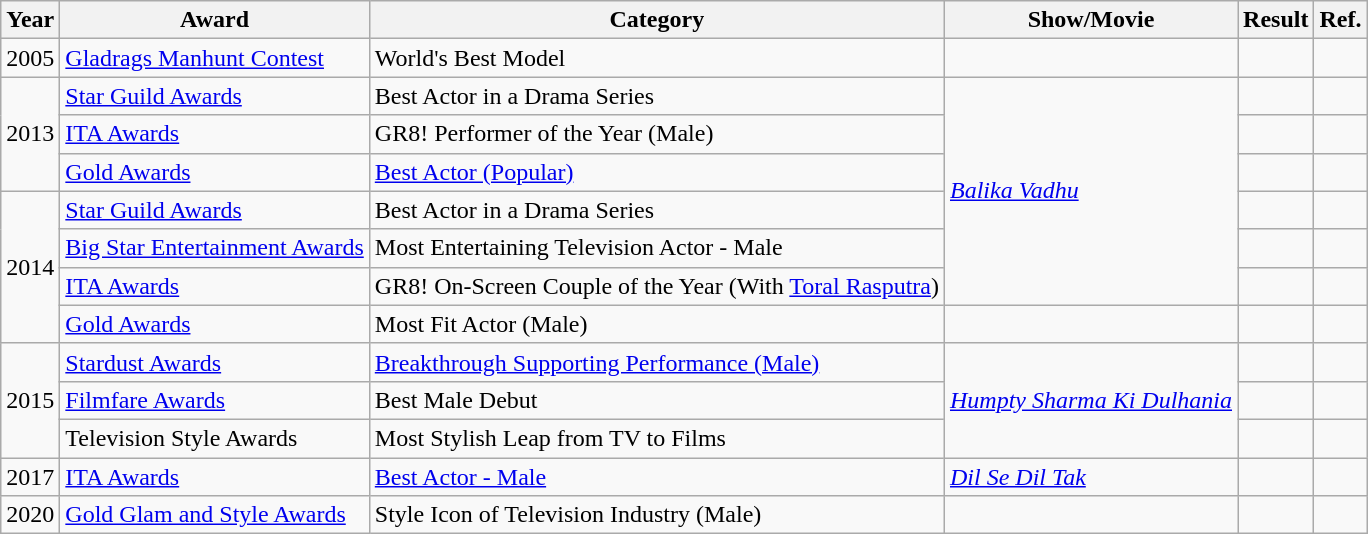<table class="wikitable">
<tr>
<th>Year</th>
<th>Award</th>
<th>Category</th>
<th>Show/Movie</th>
<th>Result</th>
<th>Ref.</th>
</tr>
<tr>
<td>2005</td>
<td><a href='#'>Gladrags Manhunt Contest</a></td>
<td>World's Best Model</td>
<td></td>
<td></td>
<td></td>
</tr>
<tr>
<td rowspan="3">2013</td>
<td><a href='#'>Star Guild Awards</a></td>
<td>Best Actor in a Drama Series</td>
<td rowspan="6"><em><a href='#'>Balika Vadhu</a></em></td>
<td></td>
<td></td>
</tr>
<tr>
<td><a href='#'>ITA Awards</a></td>
<td>GR8! Performer of the Year (Male)</td>
<td></td>
<td></td>
</tr>
<tr>
<td><a href='#'>Gold Awards</a></td>
<td><a href='#'>Best Actor (Popular)</a></td>
<td></td>
<td></td>
</tr>
<tr>
<td rowspan="4">2014</td>
<td><a href='#'>Star Guild Awards</a></td>
<td>Best Actor in a Drama Series</td>
<td></td>
<td></td>
</tr>
<tr>
<td><a href='#'>Big Star Entertainment Awards</a></td>
<td>Most Entertaining Television Actor - Male</td>
<td></td>
<td></td>
</tr>
<tr>
<td><a href='#'>ITA Awards</a></td>
<td>GR8! On-Screen Couple of the Year (With <a href='#'>Toral Rasputra</a>)</td>
<td></td>
<td></td>
</tr>
<tr>
<td><a href='#'>Gold Awards</a></td>
<td>Most Fit Actor (Male)</td>
<td></td>
<td></td>
<td></td>
</tr>
<tr>
<td rowspan="3">2015</td>
<td><a href='#'>Stardust Awards</a></td>
<td><a href='#'>Breakthrough Supporting Performance (Male)</a></td>
<td rowspan="3"><em><a href='#'>Humpty Sharma Ki Dulhania</a></em></td>
<td></td>
<td></td>
</tr>
<tr>
<td><a href='#'>Filmfare Awards</a></td>
<td>Best Male Debut</td>
<td></td>
<td></td>
</tr>
<tr>
<td>Television Style Awards</td>
<td>Most Stylish Leap from TV to Films</td>
<td></td>
</tr>
<tr>
<td>2017</td>
<td><a href='#'>ITA Awards</a></td>
<td><a href='#'>Best Actor - Male</a></td>
<td><em><a href='#'>Dil Se Dil Tak</a></em></td>
<td></td>
<td></td>
</tr>
<tr>
<td>2020</td>
<td><a href='#'>Gold Glam and Style Awards</a></td>
<td>Style Icon of Television Industry (Male)</td>
<td></td>
<td></td>
<td></td>
</tr>
</table>
